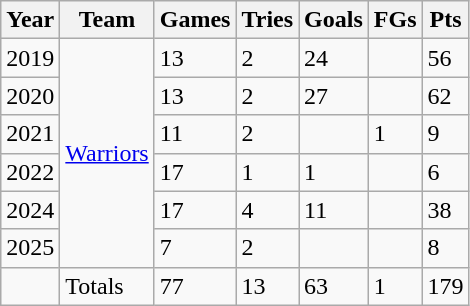<table class="wikitable">
<tr>
<th>Year</th>
<th>Team</th>
<th>Games</th>
<th>Tries</th>
<th>Goals</th>
<th>FGs</th>
<th>Pts</th>
</tr>
<tr>
<td>2019</td>
<td rowspan="6"> <a href='#'>Warriors</a></td>
<td>13</td>
<td>2</td>
<td>24</td>
<td></td>
<td>56</td>
</tr>
<tr>
<td>2020</td>
<td>13</td>
<td>2</td>
<td>27</td>
<td></td>
<td>62</td>
</tr>
<tr>
<td>2021</td>
<td>11</td>
<td>2</td>
<td></td>
<td>1</td>
<td>9</td>
</tr>
<tr>
<td>2022</td>
<td>17</td>
<td>1</td>
<td>1</td>
<td></td>
<td>6</td>
</tr>
<tr>
<td>2024</td>
<td>17</td>
<td>4</td>
<td>11</td>
<td></td>
<td>38</td>
</tr>
<tr>
<td>2025</td>
<td>7</td>
<td>2</td>
<td></td>
<td></td>
<td>8</td>
</tr>
<tr>
<td></td>
<td>Totals</td>
<td>77</td>
<td>13</td>
<td>63</td>
<td>1</td>
<td>179</td>
</tr>
</table>
